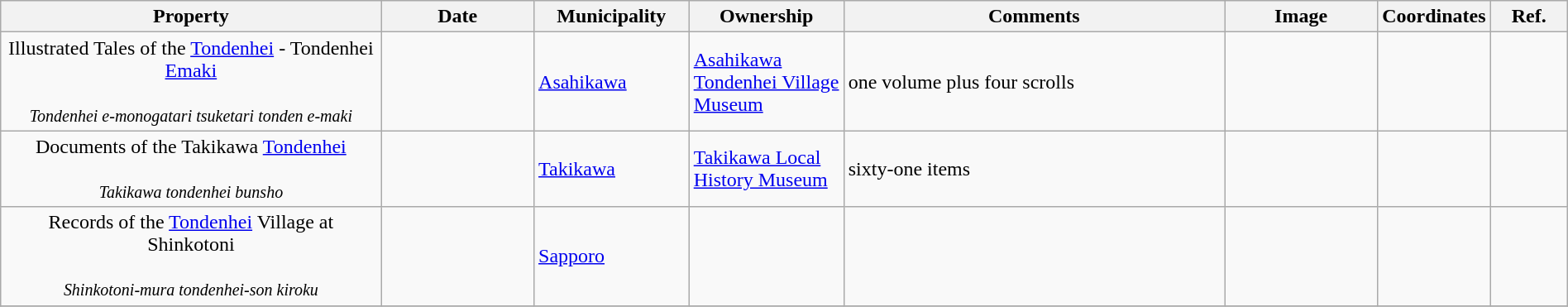<table class="wikitable sortable"  style="width:100%;">
<tr>
<th width="25%" align="left">Property</th>
<th width="10%" align="left" data-sort-type="number">Date</th>
<th width="10%" align="left">Municipality</th>
<th width="10%" align="left">Ownership</th>
<th width="25%" align="left" class="unsortable">Comments</th>
<th width="10%" align="left" class="unsortable">Image</th>
<th width="5%" align="left" class="unsortable">Coordinates</th>
<th width="5%" align="left" class="unsortable">Ref.</th>
</tr>
<tr>
<td align="center">Illustrated Tales of the <a href='#'>Tondenhei</a> - Tondenhei <a href='#'>Emaki</a><br><br><small><em>Tondenhei e-monogatari tsuketari tonden e-maki</em></small></td>
<td></td>
<td><a href='#'>Asahikawa</a></td>
<td><a href='#'>Asahikawa Tondenhei Village Museum</a></td>
<td>one volume plus four scrolls</td>
<td></td>
<td></td>
<td></td>
</tr>
<tr>
<td align="center">Documents of the Takikawa <a href='#'>Tondenhei</a><br><br><small><em>Takikawa tondenhei bunsho</em></small></td>
<td></td>
<td><a href='#'>Takikawa</a></td>
<td><a href='#'>Takikawa Local History Museum</a></td>
<td>sixty-one items</td>
<td></td>
<td></td>
<td></td>
</tr>
<tr>
<td align="center">Records of the <a href='#'>Tondenhei</a> Village at Shinkotoni<br><br><small><em>Shinkotoni-mura tondenhei-son kiroku</em></small></td>
<td></td>
<td><a href='#'>Sapporo</a></td>
<td></td>
<td></td>
<td></td>
<td></td>
<td></td>
</tr>
<tr>
</tr>
</table>
